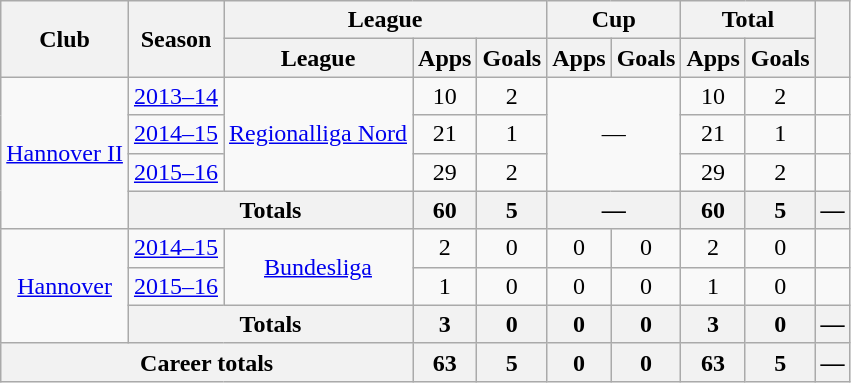<table class="wikitable" Style="text-align: center">
<tr>
<th rowspan="2">Club</th>
<th rowspan="2">Season</th>
<th colspan="3">League</th>
<th colspan="2">Cup</th>
<th colspan="2">Total</th>
<th rowspan="2"></th>
</tr>
<tr>
<th>League</th>
<th>Apps</th>
<th>Goals</th>
<th>Apps</th>
<th>Goals</th>
<th>Apps</th>
<th>Goals</th>
</tr>
<tr>
<td rowspan="4"><a href='#'>Hannover II</a></td>
<td><a href='#'>2013–14</a></td>
<td rowspan="3"><a href='#'>Regionalliga Nord</a></td>
<td>10</td>
<td>2</td>
<td rowspan="3" colspan="2">—</td>
<td>10</td>
<td>2</td>
<td></td>
</tr>
<tr>
<td><a href='#'>2014–15</a></td>
<td>21</td>
<td>1</td>
<td>21</td>
<td>1</td>
<td></td>
</tr>
<tr>
<td><a href='#'>2015–16</a></td>
<td>29</td>
<td>2</td>
<td>29</td>
<td>2</td>
<td></td>
</tr>
<tr>
<th colspan="2">Totals</th>
<th>60</th>
<th>5</th>
<th colspan="2">—</th>
<th>60</th>
<th>5</th>
<th>—</th>
</tr>
<tr>
<td rowspan="3"><a href='#'>Hannover</a></td>
<td><a href='#'>2014–15</a></td>
<td rowspan="2"><a href='#'>Bundesliga</a></td>
<td>2</td>
<td>0</td>
<td>0</td>
<td>0</td>
<td>2</td>
<td>0</td>
<td></td>
</tr>
<tr>
<td><a href='#'>2015–16</a></td>
<td>1</td>
<td>0</td>
<td>0</td>
<td>0</td>
<td>1</td>
<td>0</td>
<td></td>
</tr>
<tr>
<th colspan="2">Totals</th>
<th>3</th>
<th>0</th>
<th>0</th>
<th>0</th>
<th>3</th>
<th>0</th>
<th>—</th>
</tr>
<tr>
<th colspan="3">Career totals</th>
<th>63</th>
<th>5</th>
<th>0</th>
<th>0</th>
<th>63</th>
<th>5</th>
<th>—</th>
</tr>
</table>
